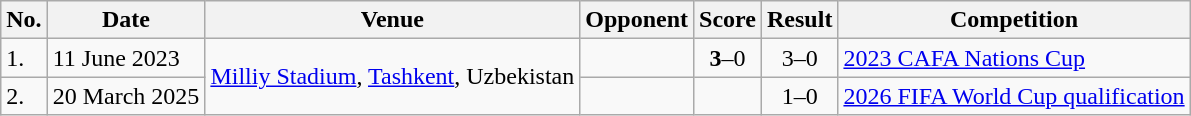<table class="wikitable"; text-align: lef;">
<tr>
<th>No.</th>
<th>Date</th>
<th>Venue</th>
<th>Opponent</th>
<th>Score</th>
<th>Result</th>
<th>Competition</th>
</tr>
<tr>
<td>1.</td>
<td>11 June 2023</td>
<td rowspan=2><a href='#'>Milliy Stadium</a>, <a href='#'>Tashkent</a>, Uzbekistan</td>
<td></td>
<td align=center><strong>3</strong>–0</td>
<td align=center>3–0</td>
<td><a href='#'>2023 CAFA Nations Cup</a></td>
</tr>
<tr>
<td>2.</td>
<td>20 March 2025</td>
<td></td>
<td></td>
<td align=center>1–0</td>
<td><a href='#'>2026 FIFA World Cup qualification</a></td>
</tr>
</table>
